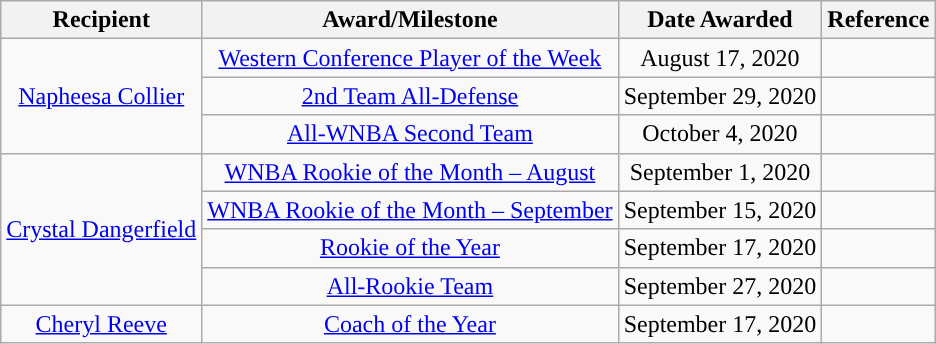<table class="wikitable sortable sortable" style="text-align: center">
<tr>
<th>Recipient</th>
<th>Award/Milestone</th>
<th>Date Awarded</th>
<th>Reference</th>
</tr>
<tr>
<td rowspan=3><a href='#'>Napheesa Collier</a></td>
<td><a href='#'>Western Conference Player of the Week</a></td>
<td>August 17, 2020</td>
<td></td>
</tr>
<tr>
<td><a href='#'>2nd Team All-Defense</a></td>
<td>September 29, 2020</td>
<td></td>
</tr>
<tr>
<td><a href='#'>All-WNBA Second Team</a></td>
<td>October 4, 2020</td>
<td></td>
</tr>
<tr>
<td rowspan=4><a href='#'>Crystal Dangerfield</a></td>
<td><a href='#'>WNBA Rookie of the Month – August</a></td>
<td>September 1, 2020</td>
<td></td>
</tr>
<tr>
<td><a href='#'>WNBA Rookie of the Month – September</a></td>
<td>September 15, 2020</td>
<td></td>
</tr>
<tr>
<td><a href='#'>Rookie of the Year</a></td>
<td>September 17, 2020</td>
<td></td>
</tr>
<tr>
<td><a href='#'>All-Rookie Team</a></td>
<td>September 27, 2020</td>
<td></td>
</tr>
<tr>
<td><a href='#'>Cheryl Reeve</a></td>
<td><a href='#'>Coach of the Year</a></td>
<td>September 17, 2020</td>
<td></td>
</tr>
</table>
